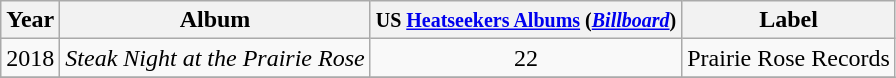<table class="wikitable">
<tr>
<th>Year</th>
<th>Album</th>
<th><small>US <a href='#'>Heatseekers Albums</a> (<em><a href='#'>Billboard</a></em>)</small></th>
<th>Label</th>
</tr>
<tr>
<td>2018</td>
<td><em>Steak Night at the Prairie Rose</em></td>
<td align="center">22</td>
<td>Prairie Rose Records</td>
</tr>
<tr>
</tr>
</table>
